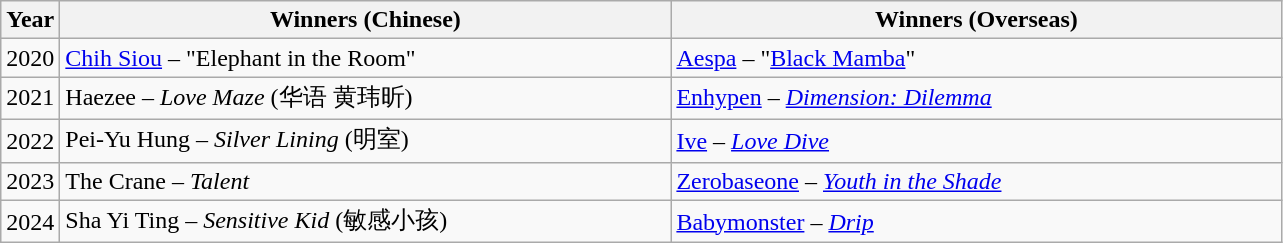<table class="wikitable">
<tr>
<th>Year</th>
<th style="width:25em;">Winners (Chinese)</th>
<th style="width:25em;">Winners (Overseas)</th>
</tr>
<tr>
<td>2020</td>
<td><a href='#'>Chih Siou</a> – "Elephant in the Room"</td>
<td><a href='#'>Aespa</a> – "<a href='#'>Black Mamba</a>"</td>
</tr>
<tr>
<td>2021</td>
<td>Haezee – <em>Love Maze</em> (华语 黄玮昕)</td>
<td><a href='#'>Enhypen</a> – <em><a href='#'>Dimension: Dilemma</a></em></td>
</tr>
<tr>
<td>2022</td>
<td>Pei-Yu Hung – <em>Silver Lining</em> (明室)</td>
<td><a href='#'>Ive</a> – <em><a href='#'>Love Dive</a></em></td>
</tr>
<tr>
<td>2023</td>
<td>The Crane – <em>Talent</em></td>
<td><a href='#'>Zerobaseone</a> <em>– <a href='#'>Youth in the Shade</a></em></td>
</tr>
<tr>
<td>2024</td>
<td>Sha Yi Ting – <em>Sensitive Kid</em> (敏感小孩)</td>
<td><a href='#'>Babymonster</a> <em>– <a href='#'>Drip</a></em></td>
</tr>
</table>
